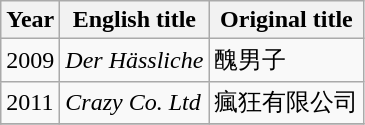<table class="wikitable sortable">
<tr>
<th>Year</th>
<th>English title</th>
<th>Original title</th>
</tr>
<tr>
<td>2009</td>
<td><em>Der Hässliche</em></td>
<td>醜男子</td>
</tr>
<tr>
<td>2011</td>
<td><em>Crazy Co. Ltd</em></td>
<td>瘋狂有限公司</td>
</tr>
<tr>
</tr>
</table>
